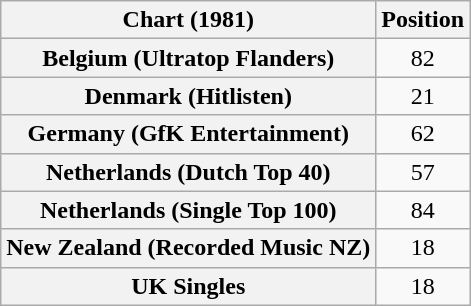<table class="wikitable sortable plainrowheaders" style="text-align:center">
<tr>
<th>Chart (1981)</th>
<th>Position</th>
</tr>
<tr>
<th scope="row">Belgium (Ultratop Flanders)</th>
<td>82</td>
</tr>
<tr>
<th scope="row">Denmark (Hitlisten)</th>
<td>21</td>
</tr>
<tr>
<th scope="row">Germany (GfK Entertainment)</th>
<td>62</td>
</tr>
<tr>
<th scope="row">Netherlands (Dutch Top 40)</th>
<td>57</td>
</tr>
<tr>
<th scope="row">Netherlands (Single Top 100)</th>
<td>84</td>
</tr>
<tr>
<th scope="row">New Zealand (Recorded Music NZ)</th>
<td>18</td>
</tr>
<tr>
<th scope="row">UK Singles</th>
<td>18</td>
</tr>
</table>
